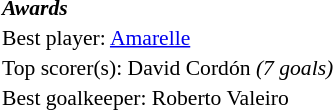<table width=100% cellspacing=1 style="font-size: 90%;">
<tr>
<td><strong><em>Awards</em></strong></td>
</tr>
<tr>
<td>Best player:  <a href='#'>Amarelle</a></td>
</tr>
<tr>
<td colspan=4>Top scorer(s):  David Cordón <em>(7 goals)</em></td>
</tr>
<tr>
<td>Best goalkeeper:  Roberto Valeiro</td>
</tr>
</table>
